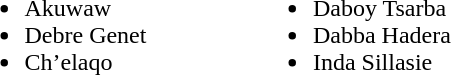<table>
<tr>
<td><br><ul><li>Akuwaw</li><li>Debre Genet</li><li>Ch’elaqo</li></ul></td>
<td WIDTH="63"></td>
<td><br><ul><li>Daboy Tsarba</li><li>Dabba Hadera</li><li>Inda Sillasie</li></ul></td>
</tr>
</table>
